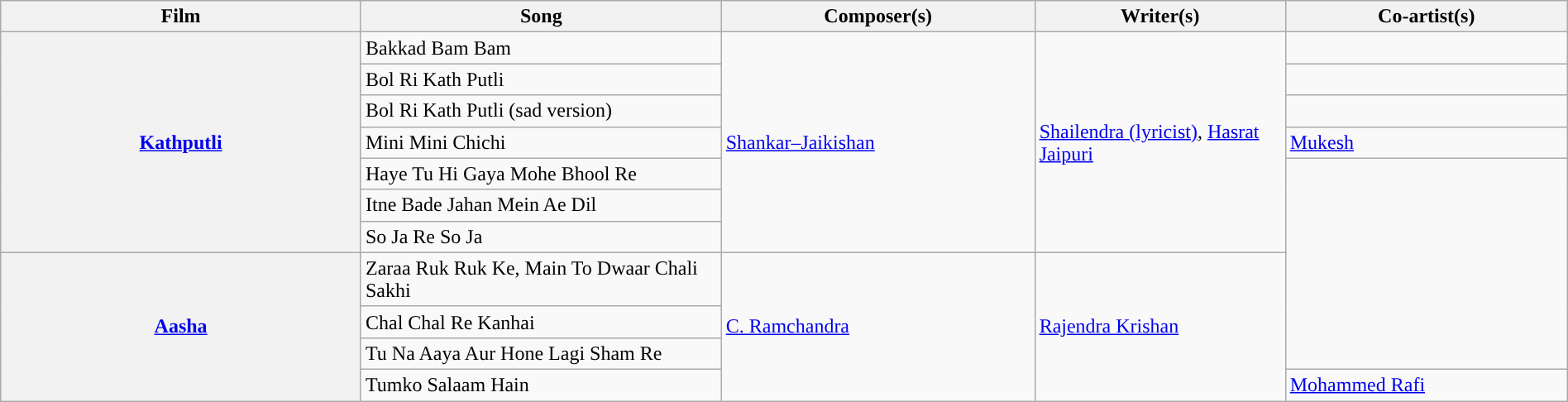<table class="wikitable plainrowheaders" style="width:100%; textcolor:#000">
<tr style="background:#b0e0e66;">
<th scope="col" style="width:23%;"><strong>Film</strong></th>
<th scope="col" style="width:23%;"><strong>Song</strong></th>
<th scope="col" style="width:20%;"><strong>Composer(s)</strong></th>
<th scope="col" style="width:16%;"><strong>Writer(s)</strong></th>
<th scope="col" style="width:18%;"><strong>Co-artist(s)</strong></th>
</tr>
<tr>
<th rowspan="7"><a href='#'>Kathputli</a></th>
<td>Bakkad Bam Bam</td>
<td rowspan="7"><a href='#'>Shankar–Jaikishan</a></td>
<td rowspan="7"><a href='#'>Shailendra (lyricist)</a>, <a href='#'>Hasrat Jaipuri</a></td>
<td></td>
</tr>
<tr>
<td>Bol Ri Kath Putli</td>
<td></td>
</tr>
<tr>
<td>Bol Ri Kath Putli (sad version)</td>
<td></td>
</tr>
<tr>
<td>Mini Mini Chichi</td>
<td><a href='#'>Mukesh</a></td>
</tr>
<tr>
<td>Haye Tu Hi Gaya Mohe Bhool Re</td>
<td rowspan="6"></td>
</tr>
<tr>
<td>Itne Bade Jahan Mein Ae Dil</td>
</tr>
<tr>
<td>So Ja Re So Ja</td>
</tr>
<tr>
<th rowspan="4"><a href='#'>Aasha</a></th>
<td>Zaraa Ruk Ruk Ke, Main To Dwaar Chali Sakhi</td>
<td rowspan="4"><a href='#'>C. Ramchandra</a></td>
<td rowspan="4"><a href='#'>Rajendra Krishan</a></td>
</tr>
<tr>
<td>Chal Chal Re Kanhai</td>
</tr>
<tr>
<td>Tu Na Aaya Aur Hone Lagi Sham Re</td>
</tr>
<tr>
<td>Tumko Salaam Hain</td>
<td><a href='#'>Mohammed Rafi</a></td>
</tr>
</table>
